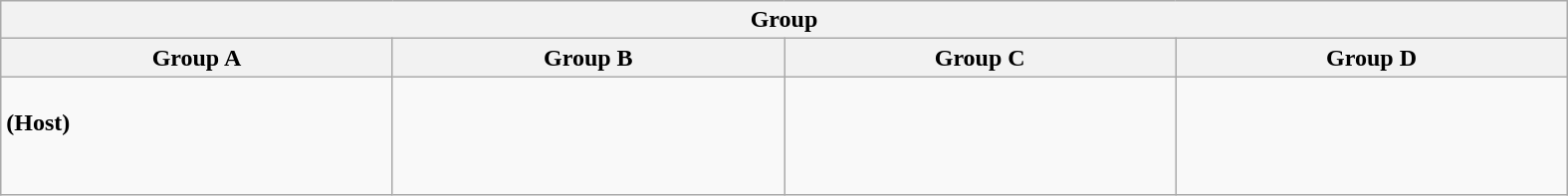<table class="wikitable" width=1050>
<tr>
<th colspan=4>Group</th>
</tr>
<tr>
<th width=25%>Group A</th>
<th width=25%>Group B</th>
<th width=25%>Group C</th>
<th width=25%>Group D</th>
</tr>
<tr>
<td><br> <strong>(Host)</strong><br>
<br>
<br>
</td>
<td><br><br>
<br>
<br>
</td>
<td><br><br>
<br>
<br>
</td>
<td><br><br>
<br>
<br>
</td>
</tr>
</table>
